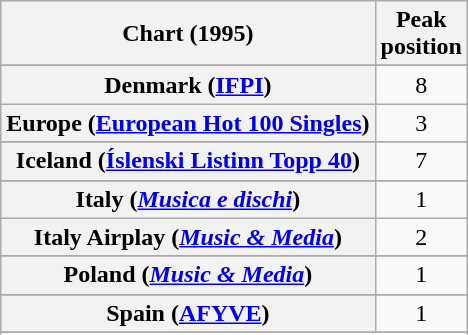<table class="wikitable sortable plainrowheaders" style="text-align:center">
<tr>
<th scope="col">Chart (1995)</th>
<th scope="col">Peak<br>position</th>
</tr>
<tr>
</tr>
<tr>
</tr>
<tr>
</tr>
<tr>
</tr>
<tr>
</tr>
<tr>
</tr>
<tr>
<th scope="row">Denmark (<a href='#'>IFPI</a>)</th>
<td>8</td>
</tr>
<tr>
<th scope="row">Europe (<a href='#'>European Hot 100 Singles</a>)</th>
<td>3</td>
</tr>
<tr>
</tr>
<tr>
</tr>
<tr>
<th scope="row">Iceland (<a href='#'>Íslenski Listinn Topp 40</a>)</th>
<td>7</td>
</tr>
<tr>
</tr>
<tr>
<th scope="row">Italy (<em><a href='#'>Musica e dischi</a></em>)</th>
<td>1</td>
</tr>
<tr>
<th scope="row">Italy Airplay (<em><a href='#'>Music & Media</a></em>)</th>
<td>2</td>
</tr>
<tr>
</tr>
<tr>
</tr>
<tr>
</tr>
<tr>
</tr>
<tr>
<th scope="row">Poland (<em><a href='#'>Music & Media</a></em>)</th>
<td>1</td>
</tr>
<tr>
</tr>
<tr>
<th scope="row">Spain (<a href='#'>AFYVE</a>)</th>
<td>1</td>
</tr>
<tr>
</tr>
<tr>
</tr>
<tr>
</tr>
<tr>
</tr>
<tr>
</tr>
<tr>
</tr>
<tr>
</tr>
<tr>
</tr>
</table>
